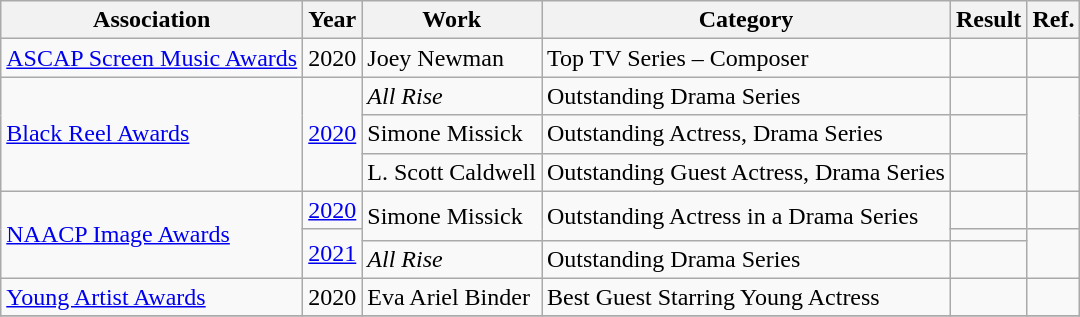<table class="wikitable">
<tr>
<th>Association</th>
<th>Year</th>
<th>Work</th>
<th>Category</th>
<th>Result</th>
<th>Ref.</th>
</tr>
<tr>
<td><a href='#'>ASCAP Screen Music Awards</a></td>
<td>2020</td>
<td>Joey Newman</td>
<td>Top TV Series – Composer</td>
<td></td>
<td></td>
</tr>
<tr>
<td rowspan=3><a href='#'>Black Reel Awards</a></td>
<td rowspan=3><a href='#'>2020</a></td>
<td><em>All Rise</em></td>
<td>Outstanding Drama Series</td>
<td></td>
<td rowspan=3></td>
</tr>
<tr>
<td>Simone Missick</td>
<td>Outstanding Actress, Drama Series</td>
<td></td>
</tr>
<tr>
<td>L. Scott Caldwell</td>
<td>Outstanding Guest Actress, Drama Series</td>
<td></td>
</tr>
<tr>
<td rowspan="3"><a href='#'>NAACP Image Awards</a></td>
<td><a href='#'>2020</a></td>
<td rowspan="2">Simone Missick</td>
<td rowspan="2">Outstanding Actress in a Drama Series</td>
<td></td>
<td></td>
</tr>
<tr>
<td rowspan="2"><a href='#'>2021</a></td>
<td></td>
<td rowspan="2"></td>
</tr>
<tr>
<td><em>All Rise</em></td>
<td>Outstanding Drama Series</td>
<td></td>
</tr>
<tr>
<td><a href='#'>Young Artist Awards</a></td>
<td>2020</td>
<td>Eva Ariel Binder</td>
<td>Best Guest Starring Young Actress</td>
<td></td>
<td></td>
</tr>
<tr>
</tr>
</table>
